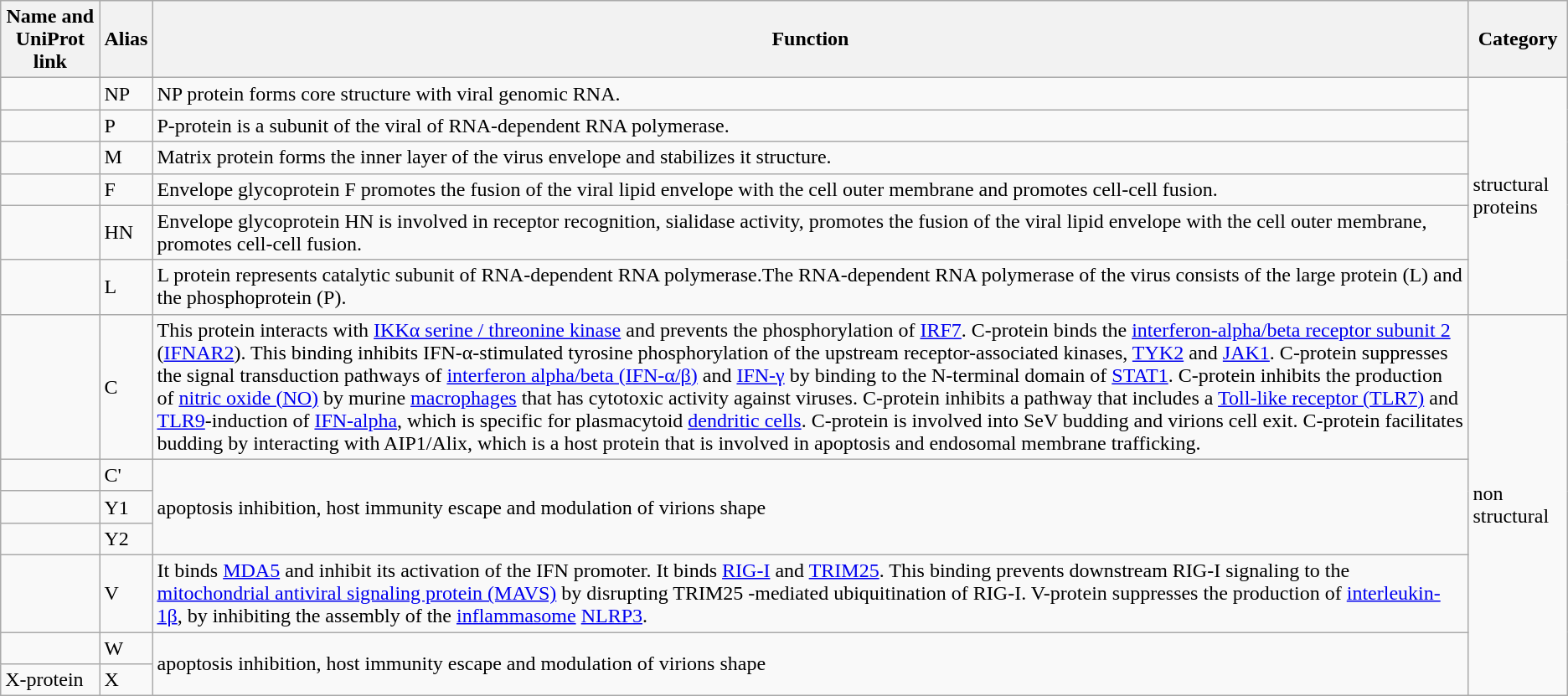<table class="wikitable">
<tr>
<th>Name and UniProt link</th>
<th>Alias</th>
<th>Function</th>
<th>Category</th>
</tr>
<tr>
<td></td>
<td>NP</td>
<td>NP protein forms core structure with viral genomic RNA.</td>
<td rowspan="6">structural proteins</td>
</tr>
<tr>
<td></td>
<td>P</td>
<td>P-protein is a subunit of the viral of RNA-dependent RNA polymerase.</td>
</tr>
<tr>
<td></td>
<td>M</td>
<td>Matrix protein forms the inner layer of the virus envelope and stabilizes it structure.</td>
</tr>
<tr>
<td></td>
<td>F</td>
<td>Envelope glycoprotein F promotes the fusion of the viral lipid envelope with the cell outer membrane and promotes cell-cell fusion.</td>
</tr>
<tr>
<td></td>
<td>HN</td>
<td>Envelope glycoprotein HN is involved in receptor recognition, sialidase activity, promotes the fusion of the viral lipid envelope with the cell outer membrane, promotes cell-cell fusion.</td>
</tr>
<tr>
<td></td>
<td>L</td>
<td>L protein represents catalytic subunit of RNA-dependent RNA polymerase.The RNA-dependent RNA polymerase of the virus consists of the large protein (L) and the phosphoprotein (P).</td>
</tr>
<tr>
<td></td>
<td>C</td>
<td>This protein interacts with <a href='#'>IKKα serine / threonine kinase</a> and prevents the phosphorylation of <a href='#'>IRF7</a>. C-protein binds the <a href='#'>interferon-alpha/beta receptor subunit 2</a> (<a href='#'>IFNAR2</a>). This binding inhibits IFN-α-stimulated tyrosine phosphorylation of the upstream receptor-associated kinases, <a href='#'>TYK2</a> and <a href='#'>JAK1</a>. C-protein suppresses the signal transduction pathways of <a href='#'>interferon alpha/beta (IFN-α/β)</a> and <a href='#'>IFN-γ</a> by binding to the N-terminal domain of <a href='#'>STAT1</a>. C-protein inhibits the production of <a href='#'>nitric oxide (NO)</a> by murine <a href='#'>macrophages</a> that has cytotoxic activity against viruses.  C-protein inhibits a pathway that includes a <a href='#'>Toll-like receptor (TLR7)</a> and <a href='#'>TLR9</a>-induction of <a href='#'>IFN-alpha</a>, which is specific for plasmacytoid <a href='#'>dendritic cells</a>. C-protein is involved into SeV budding and virions cell exit. C-protein facilitates budding by interacting with AIP1/Alix, which is a host protein that is involved in apoptosis and endosomal membrane trafficking.</td>
<td rowspan="7">non structural</td>
</tr>
<tr>
<td></td>
<td>C'</td>
<td rowspan="3">apoptosis inhibition, host immunity escape and modulation of virions shape</td>
</tr>
<tr>
<td></td>
<td>Y1</td>
</tr>
<tr>
<td></td>
<td>Y2</td>
</tr>
<tr>
<td></td>
<td>V</td>
<td>It binds <a href='#'>MDA5</a> and inhibit its activation of the IFN promoter.  It binds <a href='#'>RIG-I</a> and <a href='#'>TRIM25</a>. This binding prevents downstream RIG-I signaling to the <a href='#'>mitochondrial antiviral signaling protein (MAVS)</a> by disrupting TRIM25 -mediated ubiquitination of RIG-I. V-protein suppresses the production of <a href='#'>interleukin-1β</a>, by inhibiting the assembly of the <a href='#'>inflammasome</a> <a href='#'>NLRP3</a>.</td>
</tr>
<tr>
<td></td>
<td>W</td>
<td rowspan="2">apoptosis inhibition, host immunity escape and modulation of virions shape</td>
</tr>
<tr>
<td>X-protein</td>
<td>X</td>
</tr>
</table>
